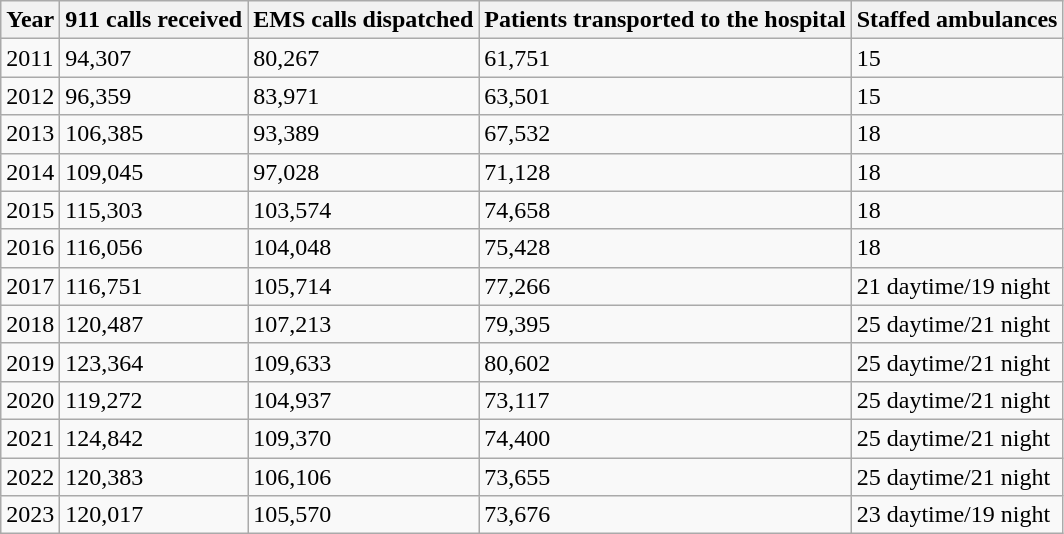<table class="wikitable">
<tr>
<th>Year</th>
<th>911 calls received</th>
<th>EMS calls dispatched</th>
<th>Patients transported to the hospital</th>
<th>Staffed ambulances</th>
</tr>
<tr>
<td>2011</td>
<td>94,307</td>
<td>80,267</td>
<td>61,751</td>
<td>15</td>
</tr>
<tr>
<td>2012</td>
<td>96,359</td>
<td>83,971</td>
<td>63,501</td>
<td>15</td>
</tr>
<tr>
<td>2013</td>
<td>106,385</td>
<td>93,389</td>
<td>67,532</td>
<td>18</td>
</tr>
<tr>
<td>2014</td>
<td>109,045</td>
<td>97,028</td>
<td>71,128</td>
<td>18</td>
</tr>
<tr>
<td>2015</td>
<td>115,303</td>
<td>103,574</td>
<td>74,658</td>
<td>18</td>
</tr>
<tr>
<td>2016</td>
<td>116,056</td>
<td>104,048</td>
<td>75,428</td>
<td>18</td>
</tr>
<tr>
<td>2017</td>
<td>116,751</td>
<td>105,714</td>
<td>77,266</td>
<td>21 daytime/19 night</td>
</tr>
<tr>
<td>2018</td>
<td>120,487</td>
<td>107,213</td>
<td>79,395</td>
<td>25 daytime/21 night</td>
</tr>
<tr>
<td>2019</td>
<td>123,364</td>
<td>109,633</td>
<td>80,602</td>
<td>25 daytime/21 night</td>
</tr>
<tr>
<td>2020</td>
<td>119,272</td>
<td>104,937</td>
<td>73,117</td>
<td>25 daytime/21 night</td>
</tr>
<tr>
<td>2021</td>
<td>124,842</td>
<td>109,370</td>
<td>74,400</td>
<td>25 daytime/21 night</td>
</tr>
<tr>
<td>2022</td>
<td>120,383</td>
<td>106,106</td>
<td>73,655</td>
<td>25 daytime/21 night</td>
</tr>
<tr>
<td>2023</td>
<td>120,017</td>
<td>105,570</td>
<td>73,676</td>
<td>23 daytime/19 night</td>
</tr>
</table>
